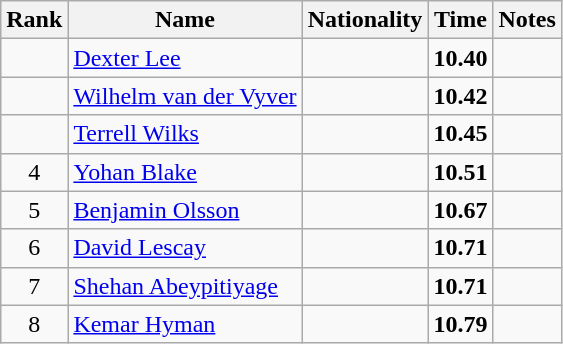<table class="wikitable sortable" style="text-align:center">
<tr>
<th>Rank</th>
<th>Name</th>
<th>Nationality</th>
<th>Time</th>
<th>Notes</th>
</tr>
<tr>
<td></td>
<td align=left><a href='#'>Dexter Lee</a></td>
<td align=left></td>
<td><strong>10.40</strong></td>
<td></td>
</tr>
<tr>
<td></td>
<td align=left><a href='#'>Wilhelm van der Vyver</a></td>
<td align=left></td>
<td><strong>10.42</strong></td>
<td></td>
</tr>
<tr>
<td></td>
<td align=left><a href='#'>Terrell Wilks</a></td>
<td align=left></td>
<td><strong>10.45</strong></td>
<td></td>
</tr>
<tr>
<td>4</td>
<td align=left><a href='#'>Yohan Blake</a></td>
<td align=left></td>
<td><strong>10.51</strong></td>
<td></td>
</tr>
<tr>
<td>5</td>
<td align=left><a href='#'>Benjamin Olsson</a></td>
<td align=left></td>
<td><strong>10.67</strong></td>
<td></td>
</tr>
<tr>
<td>6</td>
<td align=left><a href='#'>David Lescay</a></td>
<td align=left></td>
<td><strong>10.71</strong></td>
<td></td>
</tr>
<tr>
<td>7</td>
<td align=left><a href='#'>Shehan Abeypitiyage</a></td>
<td align=left></td>
<td><strong>10.71</strong></td>
<td></td>
</tr>
<tr>
<td>8</td>
<td align=left><a href='#'>Kemar Hyman</a></td>
<td align=left></td>
<td><strong>10.79</strong></td>
<td></td>
</tr>
</table>
